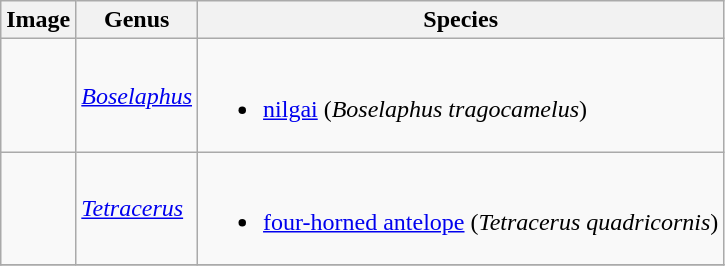<table class="wikitable">
<tr>
<th>Image</th>
<th>Genus</th>
<th>Species</th>
</tr>
<tr>
<td></td>
<td><em><a href='#'>Boselaphus</a></em> </td>
<td><br><ul><li><a href='#'>nilgai</a> (<em>Boselaphus tragocamelus</em>)</li></ul></td>
</tr>
<tr>
<td></td>
<td><em><a href='#'>Tetracerus</a></em> </td>
<td><br><ul><li><a href='#'>four-horned antelope</a> (<em>Tetracerus quadricornis</em>)</li></ul></td>
</tr>
<tr>
</tr>
</table>
